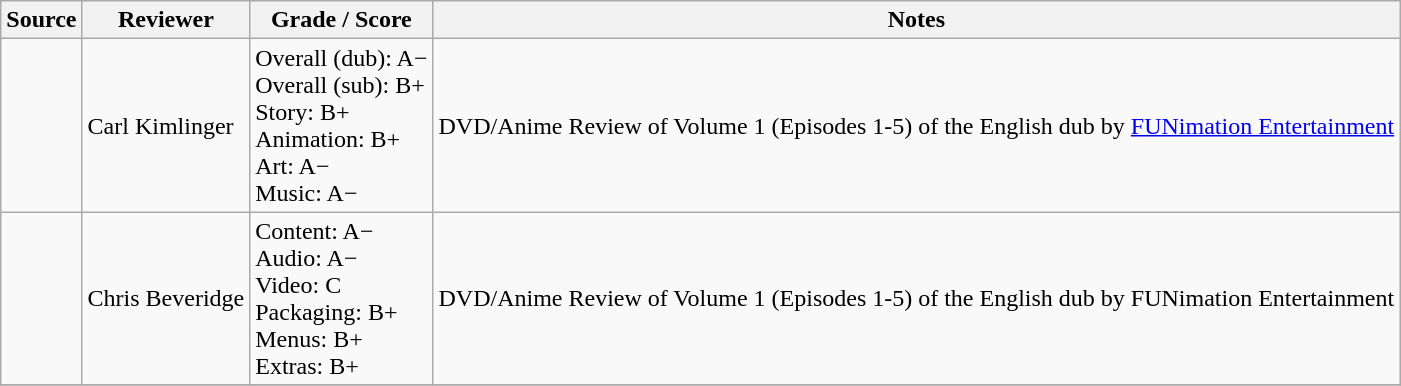<table class="wikitable">
<tr>
<th>Source</th>
<th>Reviewer</th>
<th>Grade / Score</th>
<th>Notes</th>
</tr>
<tr>
<td></td>
<td>Carl Kimlinger</td>
<td>Overall (dub): A−<br>Overall (sub): B+<br>Story: B+<br>Animation: B+<br>Art: A−<br>Music: A−</td>
<td>DVD/Anime Review of Volume 1 (Episodes 1-5) of the English dub by <a href='#'>FUNimation Entertainment</a></td>
</tr>
<tr>
<td></td>
<td>Chris Beveridge</td>
<td>Content: A−<br>Audio: A−<br>Video: C<br>Packaging: B+<br>Menus: B+<br>Extras: B+</td>
<td>DVD/Anime Review of Volume 1 (Episodes 1-5) of the English dub by FUNimation Entertainment</td>
</tr>
<tr>
</tr>
</table>
